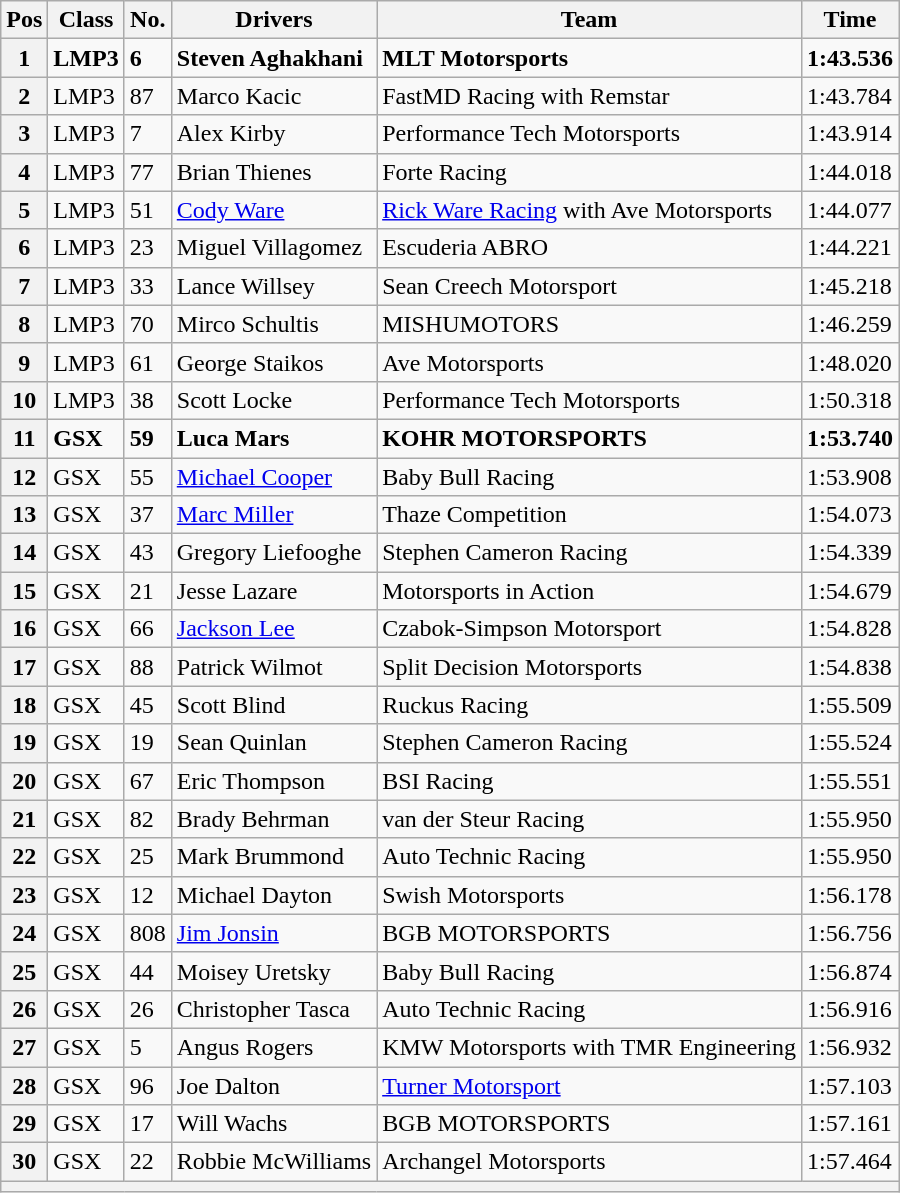<table class="wikitable">
<tr>
<th>Pos</th>
<th>Class</th>
<th>No.</th>
<th>Drivers</th>
<th>Team</th>
<th>Time</th>
</tr>
<tr>
<th>1</th>
<td><strong>LMP3</strong></td>
<td><strong>6</strong></td>
<td><strong></strong> <strong>Steven Aghakhani</strong></td>
<td><strong>MLT Motorsports</strong></td>
<td><strong>1:43.536</strong></td>
</tr>
<tr>
<th>2</th>
<td>LMP3</td>
<td>87</td>
<td> Marco Kacic</td>
<td>FastMD Racing with Remstar</td>
<td>1:43.784</td>
</tr>
<tr>
<th>3</th>
<td>LMP3</td>
<td>7</td>
<td><strong></strong> Alex Kirby</td>
<td>Performance Tech Motorsports</td>
<td>1:43.914</td>
</tr>
<tr>
<th>4</th>
<td>LMP3</td>
<td>77</td>
<td><strong></strong> Brian Thienes</td>
<td>Forte Racing</td>
<td>1:44.018</td>
</tr>
<tr>
<th>5</th>
<td>LMP3</td>
<td>51</td>
<td><strong></strong> <a href='#'>Cody Ware</a></td>
<td><a href='#'>Rick Ware Racing</a> with Ave Motorsports</td>
<td>1:44.077</td>
</tr>
<tr>
<th>6</th>
<td>LMP3</td>
<td>23</td>
<td> Miguel Villagomez</td>
<td>Escuderia ABRO</td>
<td>1:44.221</td>
</tr>
<tr>
<th>7</th>
<td>LMP3</td>
<td>33</td>
<td><strong></strong> Lance Willsey</td>
<td>Sean Creech Motorsport</td>
<td>1:45.218</td>
</tr>
<tr>
<th>8</th>
<td>LMP3</td>
<td>70</td>
<td> Mirco Schultis</td>
<td>MISHUMOTORS</td>
<td>1:46.259</td>
</tr>
<tr>
<th>9</th>
<td>LMP3</td>
<td>61</td>
<td> George Staikos</td>
<td>Ave Motorsports</td>
<td>1:48.020</td>
</tr>
<tr>
<th>10</th>
<td>LMP3</td>
<td>38</td>
<td><strong></strong> Scott Locke</td>
<td>Performance Tech Motorsports</td>
<td>1:50.318</td>
</tr>
<tr>
<th>11</th>
<td><strong>GSX</strong></td>
<td><strong>59</strong></td>
<td><strong> Luca Mars</strong></td>
<td><strong>KOHR MOTORSPORTS</strong></td>
<td><strong>1:53.740</strong></td>
</tr>
<tr>
<th>12</th>
<td>GSX</td>
<td>55</td>
<td><strong></strong> <a href='#'>Michael Cooper</a></td>
<td>Baby Bull Racing</td>
<td>1:53.908</td>
</tr>
<tr>
<th>13</th>
<td>GSX</td>
<td>37</td>
<td><strong></strong> <a href='#'>Marc Miller</a></td>
<td>Thaze Competition</td>
<td>1:54.073</td>
</tr>
<tr>
<th>14</th>
<td>GSX</td>
<td>43</td>
<td><strong></strong> Gregory Liefooghe</td>
<td>Stephen Cameron Racing</td>
<td>1:54.339</td>
</tr>
<tr>
<th>15</th>
<td>GSX</td>
<td>21</td>
<td><strong></strong> Jesse Lazare</td>
<td>Motorsports in Action</td>
<td>1:54.679</td>
</tr>
<tr>
<th>16</th>
<td>GSX</td>
<td>66</td>
<td><strong></strong> <a href='#'>Jackson Lee</a></td>
<td>Czabok-Simpson Motorsport</td>
<td>1:54.828</td>
</tr>
<tr>
<th>17</th>
<td>GSX</td>
<td>88</td>
<td><strong></strong> Patrick Wilmot</td>
<td>Split Decision Motorsports</td>
<td>1:54.838</td>
</tr>
<tr>
<th>18</th>
<td>GSX</td>
<td>45</td>
<td><strong></strong> Scott Blind</td>
<td>Ruckus Racing</td>
<td>1:55.509</td>
</tr>
<tr>
<th>19</th>
<td>GSX</td>
<td>19</td>
<td><strong></strong> Sean Quinlan</td>
<td>Stephen Cameron Racing</td>
<td>1:55.524</td>
</tr>
<tr>
<th>20</th>
<td>GSX</td>
<td>67</td>
<td><strong></strong> Eric Thompson</td>
<td>BSI Racing</td>
<td>1:55.551</td>
</tr>
<tr>
<th>21</th>
<td>GSX</td>
<td>82</td>
<td><strong></strong> Brady Behrman</td>
<td>van der Steur Racing</td>
<td>1:55.950</td>
</tr>
<tr>
<th>22</th>
<td>GSX</td>
<td>25</td>
<td><strong></strong> Mark Brummond</td>
<td>Auto Technic Racing</td>
<td>1:55.950</td>
</tr>
<tr>
<th>23</th>
<td>GSX</td>
<td>12</td>
<td><strong></strong> Michael Dayton</td>
<td>Swish Motorsports</td>
<td>1:56.178</td>
</tr>
<tr>
<th>24</th>
<td>GSX</td>
<td>808</td>
<td><strong></strong> <a href='#'>Jim Jonsin</a></td>
<td>BGB MOTORSPORTS</td>
<td>1:56.756</td>
</tr>
<tr>
<th>25</th>
<td>GSX</td>
<td>44</td>
<td><strong></strong> Moisey Uretsky</td>
<td>Baby Bull Racing</td>
<td>1:56.874</td>
</tr>
<tr>
<th>26</th>
<td>GSX</td>
<td>26</td>
<td><strong></strong> Christopher Tasca</td>
<td>Auto Technic Racing</td>
<td>1:56.916</td>
</tr>
<tr>
<th>27</th>
<td>GSX</td>
<td>5</td>
<td><strong></strong> Angus Rogers</td>
<td>KMW Motorsports with TMR Engineering</td>
<td>1:56.932</td>
</tr>
<tr>
<th>28</th>
<td>GSX</td>
<td>96</td>
<td><strong></strong> Joe Dalton</td>
<td><a href='#'>Turner Motorsport</a></td>
<td>1:57.103</td>
</tr>
<tr>
<th>29</th>
<td>GSX</td>
<td>17</td>
<td><strong></strong> Will Wachs</td>
<td>BGB MOTORSPORTS</td>
<td>1:57.161</td>
</tr>
<tr>
<th>30</th>
<td>GSX</td>
<td>22</td>
<td><strong></strong> Robbie McWilliams</td>
<td>Archangel Motorsports</td>
<td>1:57.464</td>
</tr>
<tr>
<th colspan="6"></th>
</tr>
</table>
